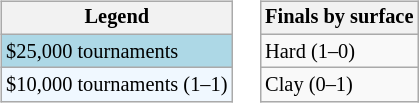<table>
<tr valign=top>
<td><br><table class=wikitable style="font-size:85%">
<tr>
<th>Legend</th>
</tr>
<tr style="background:lightblue;">
<td>$25,000 tournaments</td>
</tr>
<tr style="background:#f0f8ff;">
<td>$10,000 tournaments (1–1)</td>
</tr>
</table>
</td>
<td><br><table class=wikitable style="font-size:85%">
<tr>
<th>Finals by surface</th>
</tr>
<tr>
<td>Hard (1–0)</td>
</tr>
<tr>
<td>Clay (0–1)</td>
</tr>
</table>
</td>
</tr>
</table>
